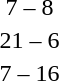<table style="text-align:center">
<tr>
<th width=200></th>
<th width=100></th>
<th width=200></th>
</tr>
<tr>
<td align=right></td>
<td>7 – 8</td>
<td align=left><strong></strong></td>
</tr>
<tr>
<td align=right><strong></strong></td>
<td>21 – 6</td>
<td align=left></td>
</tr>
<tr>
<td align=right></td>
<td>7 – 16</td>
<td align=left><strong></strong></td>
</tr>
</table>
